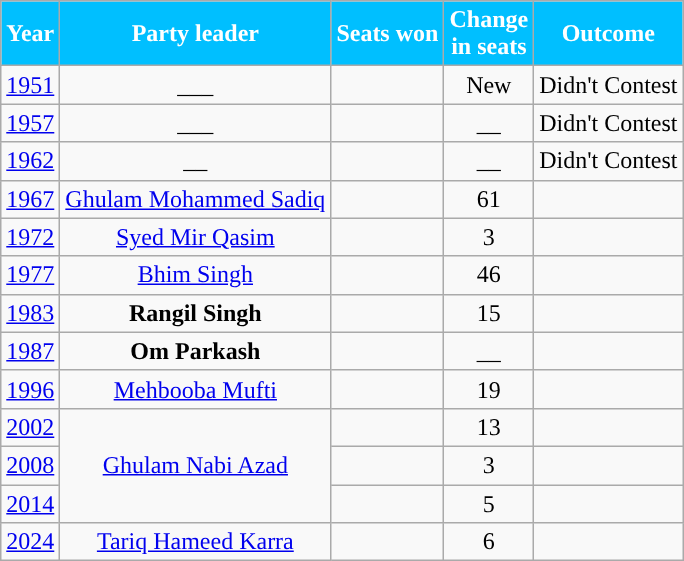<table class="wikitable sortable" style="text-align:center;">
<tr>
<th Style="background-color:#00BFFF; color:white">Year</th>
<th Style="background-color:#00BFFF; color:white">Party leader</th>
<th Style="background-color:#00BFFF; color:white">Seats won</th>
<th Style="background-color:#00BFFF; color:white">Change<br>in seats</th>
<th Style="background-color:#00BFFF; color:white">Outcome</th>
</tr>
<tr>
<td><a href='#'>1951</a></td>
<td rowspan="1">___</td>
<td></td>
<td>New</td>
<td>Didn't Contest</td>
</tr>
<tr>
<td><a href='#'>1957</a></td>
<td>___</td>
<td></td>
<td>__</td>
<td>Didn't Contest</td>
</tr>
<tr>
<td><a href='#'>1962</a></td>
<td>__</td>
<td></td>
<td>__</td>
<td>Didn't Contest</td>
</tr>
<tr>
<td><a href='#'>1967</a></td>
<td rowspan="1"><a href='#'>Ghulam Mohammed Sadiq</a></td>
<td></td>
<td> 61</td>
<td></td>
</tr>
<tr>
<td><a href='#'>1972</a></td>
<td rowspan='1"'><a href='#'>Syed Mir Qasim</a></td>
<td></td>
<td> 3</td>
<td></td>
</tr>
<tr>
<td><a href='#'>1977</a></td>
<td rowspan="1"><a href='#'>Bhim Singh</a></td>
<td></td>
<td> 46</td>
<td></td>
</tr>
<tr>
<td><a href='#'>1983</a></td>
<td rowspan="1"><strong>Rangil Singh</strong></td>
<td></td>
<td> 15</td>
<td></td>
</tr>
<tr>
<td><a href='#'>1987</a></td>
<td rowspan="1"><strong>Om Parkash</strong></td>
<td></td>
<td>__</td>
<td></td>
</tr>
<tr>
<td><a href='#'>1996</a></td>
<td rowspan="1"><a href='#'>Mehbooba Mufti</a></td>
<td></td>
<td> 19</td>
<td></td>
</tr>
<tr>
<td><a href='#'>2002</a></td>
<td rowspan="3"><a href='#'>Ghulam Nabi Azad</a></td>
<td></td>
<td> 13</td>
<td></td>
</tr>
<tr>
<td><a href='#'>2008</a></td>
<td></td>
<td> 3</td>
<td></td>
</tr>
<tr>
<td><a href='#'>2014</a></td>
<td></td>
<td> 5</td>
<td></td>
</tr>
<tr>
<td><a href='#'>2024</a></td>
<td rowspan="1"><a href='#'>Tariq Hameed Karra</a></td>
<td></td>
<td> 6</td>
<td></td>
</tr>
</table>
